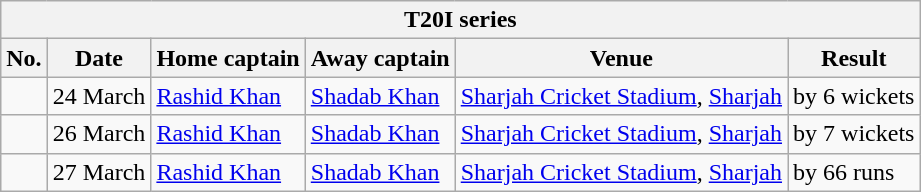<table class="wikitable">
<tr>
<th colspan="9">T20I series</th>
</tr>
<tr>
<th>No.</th>
<th>Date</th>
<th>Home captain</th>
<th>Away captain</th>
<th>Venue</th>
<th>Result</th>
</tr>
<tr>
<td></td>
<td>24 March</td>
<td><a href='#'>Rashid Khan</a></td>
<td><a href='#'>Shadab Khan</a></td>
<td><a href='#'>Sharjah Cricket Stadium</a>, <a href='#'>Sharjah</a></td>
<td> by 6 wickets</td>
</tr>
<tr>
<td></td>
<td>26 March</td>
<td><a href='#'>Rashid Khan</a></td>
<td><a href='#'>Shadab Khan</a></td>
<td><a href='#'>Sharjah Cricket Stadium</a>, <a href='#'>Sharjah</a></td>
<td> by 7 wickets</td>
</tr>
<tr>
<td></td>
<td>27 March</td>
<td><a href='#'>Rashid Khan</a></td>
<td><a href='#'>Shadab Khan</a></td>
<td><a href='#'>Sharjah Cricket Stadium</a>, <a href='#'>Sharjah</a></td>
<td> by 66 runs</td>
</tr>
</table>
